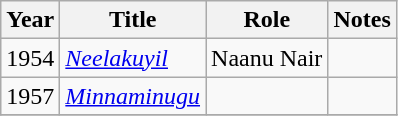<table class="wikitable sortable">
<tr>
<th>Year</th>
<th>Title</th>
<th>Role</th>
<th class="unsortable">Notes</th>
</tr>
<tr>
<td>1954</td>
<td><em><a href='#'>Neelakuyil</a></em></td>
<td>Naanu Nair</td>
<td></td>
</tr>
<tr>
<td>1957</td>
<td><em><a href='#'>Minnaminugu</a></em></td>
<td></td>
<td></td>
</tr>
<tr>
</tr>
</table>
